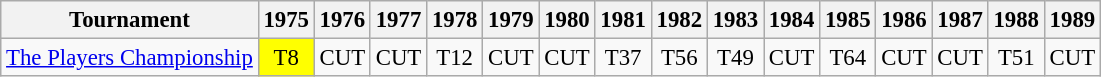<table class="wikitable" style="font-size:95%;text-align:center;">
<tr>
<th>Tournament</th>
<th>1975</th>
<th>1976</th>
<th>1977</th>
<th>1978</th>
<th>1979</th>
<th>1980</th>
<th>1981</th>
<th>1982</th>
<th>1983</th>
<th>1984</th>
<th>1985</th>
<th>1986</th>
<th>1987</th>
<th>1988</th>
<th>1989</th>
</tr>
<tr>
<td align=left><a href='#'>The Players Championship</a></td>
<td style="background:yellow;">T8</td>
<td>CUT</td>
<td>CUT</td>
<td>T12</td>
<td>CUT</td>
<td>CUT</td>
<td>T37</td>
<td>T56</td>
<td>T49</td>
<td>CUT</td>
<td>T64</td>
<td>CUT</td>
<td>CUT</td>
<td>T51</td>
<td>CUT</td>
</tr>
</table>
